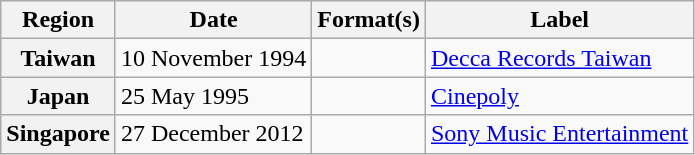<table class="wikitable plainrowheaders">
<tr>
<th scope="col">Region</th>
<th scope="col">Date</th>
<th scope="col">Format(s)</th>
<th scope="col">Label</th>
</tr>
<tr>
<th scope="row">Taiwan</th>
<td>10 November 1994</td>
<td></td>
<td><a href='#'>Decca Records Taiwan</a></td>
</tr>
<tr>
<th scope="row">Japan</th>
<td>25 May 1995</td>
<td></td>
<td><a href='#'>Cinepoly</a></td>
</tr>
<tr>
<th scope="row">Singapore</th>
<td>27 December 2012</td>
<td></td>
<td><a href='#'>Sony Music Entertainment</a></td>
</tr>
</table>
